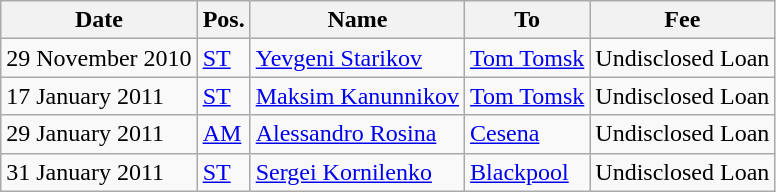<table class="wikitable">
<tr>
<th>Date</th>
<th>Pos.</th>
<th>Name</th>
<th>To</th>
<th>Fee</th>
</tr>
<tr>
<td>29 November 2010</td>
<td><a href='#'>ST</a></td>
<td> <a href='#'>Yevgeni Starikov</a></td>
<td> <a href='#'>Tom Tomsk</a></td>
<td>Undisclosed Loan</td>
</tr>
<tr>
<td>17 January 2011</td>
<td><a href='#'>ST</a></td>
<td> <a href='#'>Maksim Kanunnikov</a></td>
<td> <a href='#'>Tom Tomsk</a></td>
<td>Undisclosed Loan</td>
</tr>
<tr>
<td>29 January 2011</td>
<td><a href='#'>AM</a></td>
<td> <a href='#'>Alessandro Rosina</a></td>
<td> <a href='#'>Cesena</a></td>
<td>Undisclosed Loan</td>
</tr>
<tr>
<td>31 January 2011</td>
<td><a href='#'>ST</a></td>
<td> <a href='#'>Sergei Kornilenko</a></td>
<td> <a href='#'>Blackpool</a></td>
<td>Undisclosed Loan</td>
</tr>
</table>
